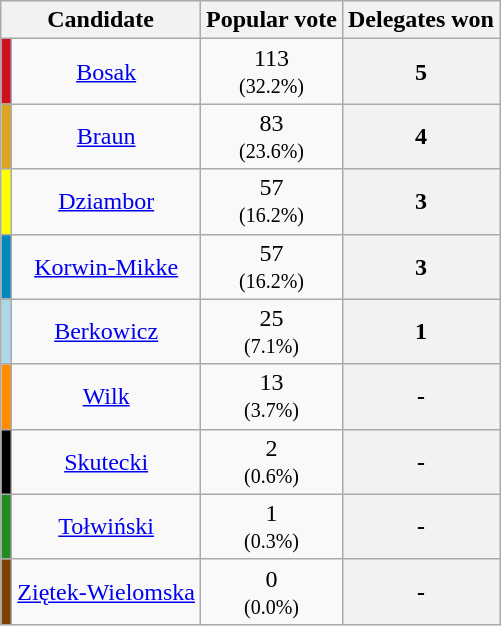<table class="wikitable sortable" style="text-align:center;">
<tr>
<th colspan=2>Candidate</th>
<th>Popular vote</th>
<th>Delegates won</th>
</tr>
<tr>
<td style="background:#CF1020;"></td>
<td><a href='#'>Bosak</a></td>
<td>113<br><small>(32.2%)</small></td>
<th scope="row" data-sort-value="5">5</th>
</tr>
<tr>
<td style="background:#DAA520;"></td>
<td><a href='#'>Braun</a></td>
<td>83<br><small>(23.6%)</small></td>
<th scope="row" data-sort-value="4">4</th>
</tr>
<tr>
<td style="background:#FFFF00;"></td>
<td><a href='#'>Dziambor</a></td>
<td>57<br><small>(16.2%)</small></td>
<th scope="row" data-sort-value="3">3</th>
</tr>
<tr>
<td style="background:#0087BD;"></td>
<td><a href='#'>Korwin-Mikke</a></td>
<td>57<br><small>(16.2%)</small></td>
<th scope="row" data-sort-value="3">3</th>
</tr>
<tr>
<td style="background:#ADD8E6;"></td>
<td><a href='#'>Berkowicz</a></td>
<td>25<br><small>(7.1%)</small></td>
<th scope="row" data-sort-value="1">1</th>
</tr>
<tr>
<td style="background:#FF8C00;"></td>
<td><a href='#'>Wilk</a></td>
<td>13<br><small>(3.7%)</small></td>
<th scope="row" data-sort-value="-">-</th>
</tr>
<tr>
<td style="background:#000000;"></td>
<td><a href='#'>Skutecki</a></td>
<td>2<br><small>(0.6%)</small></td>
<th scope="row" data-sort-value="-">-</th>
</tr>
<tr>
<td style="background:#228B22;"></td>
<td><a href='#'>Tołwiński</a></td>
<td>1<br><small>(0.3%)</small></td>
<th scope="row" data-sort-value="-">-</th>
</tr>
<tr>
<td style="background:#7B3F00;"></td>
<td><a href='#'>Ziętek-Wielomska</a></td>
<td>0<br><small>(0.0%)</small></td>
<th scope="row" data-sort-value="-">-</th>
</tr>
</table>
